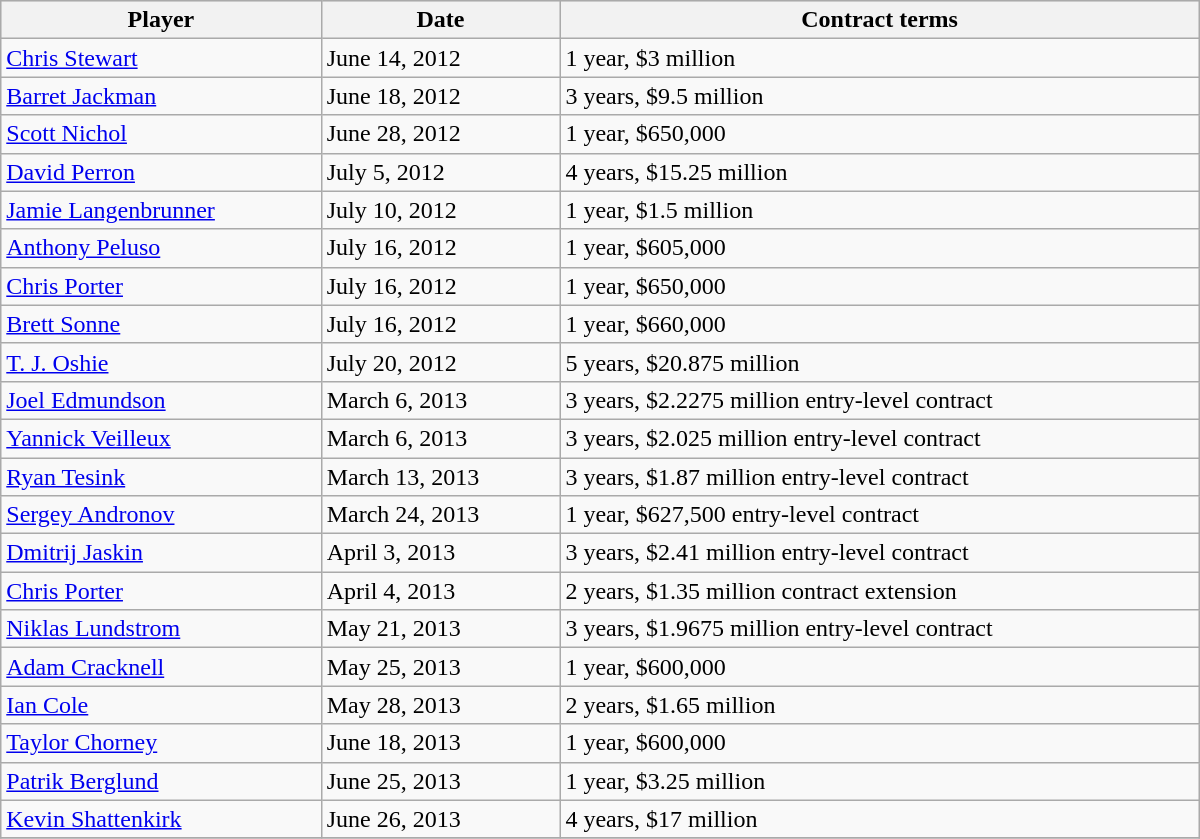<table class="wikitable" style="border-collapse: collapse; width: 50em; padding: 3;">
<tr align="center" bgcolor="#dddddd">
<th>Player</th>
<th>Date</th>
<th>Contract terms</th>
</tr>
<tr>
<td><a href='#'>Chris Stewart</a></td>
<td>June 14, 2012</td>
<td>1 year, $3 million</td>
</tr>
<tr>
<td><a href='#'>Barret Jackman</a></td>
<td>June 18, 2012</td>
<td>3 years, $9.5 million</td>
</tr>
<tr>
<td><a href='#'>Scott Nichol</a></td>
<td>June 28, 2012</td>
<td>1 year, $650,000</td>
</tr>
<tr>
<td><a href='#'>David Perron</a></td>
<td>July 5, 2012</td>
<td>4 years, $15.25 million</td>
</tr>
<tr>
<td><a href='#'>Jamie Langenbrunner</a></td>
<td>July 10, 2012</td>
<td>1 year, $1.5 million</td>
</tr>
<tr>
<td><a href='#'>Anthony Peluso</a></td>
<td>July 16, 2012</td>
<td>1 year, $605,000</td>
</tr>
<tr>
<td><a href='#'>Chris Porter</a></td>
<td>July 16, 2012</td>
<td>1 year, $650,000</td>
</tr>
<tr>
<td><a href='#'>Brett Sonne</a></td>
<td>July 16, 2012</td>
<td>1 year, $660,000</td>
</tr>
<tr>
<td><a href='#'>T. J. Oshie</a></td>
<td>July 20, 2012</td>
<td>5 years, $20.875 million</td>
</tr>
<tr>
<td><a href='#'>Joel Edmundson</a></td>
<td>March 6, 2013</td>
<td>3 years, $2.2275 million entry-level contract</td>
</tr>
<tr>
<td><a href='#'>Yannick Veilleux</a></td>
<td>March 6, 2013</td>
<td>3 years, $2.025 million entry-level contract</td>
</tr>
<tr>
<td><a href='#'>Ryan Tesink</a></td>
<td>March 13, 2013</td>
<td>3 years, $1.87 million entry-level contract</td>
</tr>
<tr>
<td><a href='#'>Sergey Andronov</a></td>
<td>March 24, 2013</td>
<td>1 year, $627,500 entry-level contract</td>
</tr>
<tr>
<td><a href='#'>Dmitrij Jaskin</a></td>
<td>April 3, 2013</td>
<td>3 years, $2.41 million entry-level contract</td>
</tr>
<tr>
<td><a href='#'>Chris Porter</a></td>
<td>April 4, 2013</td>
<td>2 years, $1.35 million contract extension</td>
</tr>
<tr>
<td><a href='#'>Niklas Lundstrom</a></td>
<td>May 21, 2013</td>
<td>3 years, $1.9675 million entry-level contract</td>
</tr>
<tr>
<td><a href='#'>Adam Cracknell</a></td>
<td>May 25, 2013</td>
<td>1 year, $600,000</td>
</tr>
<tr>
<td><a href='#'>Ian Cole</a></td>
<td>May 28, 2013</td>
<td>2 years, $1.65 million</td>
</tr>
<tr>
<td><a href='#'>Taylor Chorney</a></td>
<td>June 18, 2013</td>
<td>1 year, $600,000</td>
</tr>
<tr>
<td><a href='#'>Patrik Berglund</a></td>
<td>June 25, 2013</td>
<td>1 year, $3.25 million</td>
</tr>
<tr>
<td><a href='#'>Kevin Shattenkirk</a></td>
<td>June 26, 2013</td>
<td>4 years, $17 million</td>
</tr>
<tr>
</tr>
</table>
